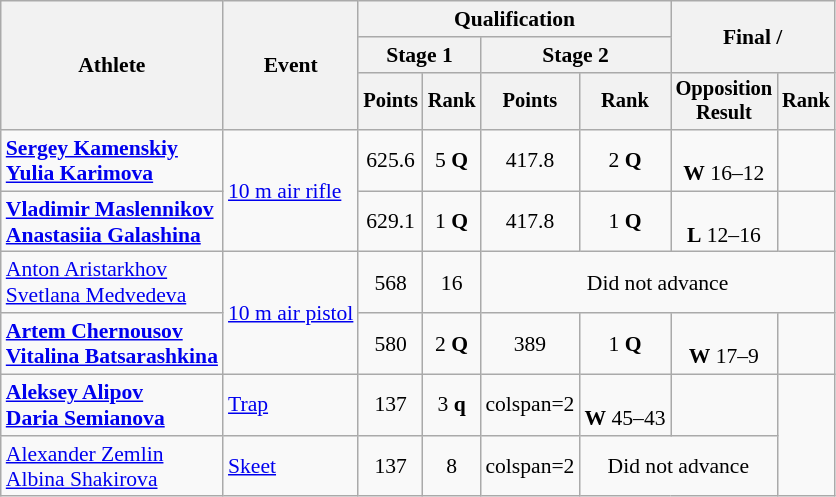<table class="wikitable" style="text-align:center; font-size:90%">
<tr>
<th rowspan=3>Athlete</th>
<th rowspan=3>Event</th>
<th colspan=4>Qualification</th>
<th colspan=2 rowspan=2>Final / </th>
</tr>
<tr>
<th colspan="2">Stage 1</th>
<th colspan="2">Stage 2</th>
</tr>
<tr style="font-size:95%">
<th>Points</th>
<th>Rank</th>
<th>Points</th>
<th>Rank</th>
<th>Opposition<br>Result</th>
<th>Rank</th>
</tr>
<tr>
<td align=left><strong><a href='#'>Sergey Kamenskiy</a><br><a href='#'>Yulia Karimova</a></strong></td>
<td rowspan=2 align=left><a href='#'>10 m air rifle</a></td>
<td>625.6</td>
<td>5 <strong>Q</strong></td>
<td>417.8</td>
<td>2 <strong>Q</strong></td>
<td><br><strong>W</strong> 16–12</td>
<td></td>
</tr>
<tr>
<td align=left><strong><a href='#'>Vladimir Maslennikov</a><br><a href='#'>Anastasiia Galashina</a></strong></td>
<td>629.1</td>
<td>1 <strong>Q</strong></td>
<td>417.8</td>
<td>1 <strong>Q</strong></td>
<td><br><strong>L</strong> 12–16</td>
<td></td>
</tr>
<tr>
<td align=left><a href='#'>Anton Aristarkhov</a><br><a href='#'>Svetlana Medvedeva</a></td>
<td rowspan=2 align=left><a href='#'>10 m air pistol</a></td>
<td>568</td>
<td>16</td>
<td colspan=4>Did not advance</td>
</tr>
<tr>
<td align=left><strong><a href='#'>Artem Chernousov</a><br><a href='#'>Vitalina Batsarashkina</a></strong></td>
<td>580</td>
<td>2 <strong>Q</strong></td>
<td>389</td>
<td>1 <strong>Q</strong></td>
<td><br><strong>W</strong> 17–9</td>
<td></td>
</tr>
<tr>
<td align=left><strong><a href='#'>Aleksey Alipov</a><br><a href='#'>Daria Semianova</a></strong></td>
<td align=left><a href='#'>Trap</a></td>
<td>137</td>
<td>3 <strong>q</strong></td>
<td>colspan=2 </td>
<td><br><strong>W</strong> 45–43</td>
<td></td>
</tr>
<tr>
<td align=left><a href='#'>Alexander Zemlin</a><br><a href='#'>Albina Shakirova</a></td>
<td align=left><a href='#'>Skeet</a></td>
<td>137</td>
<td>8</td>
<td>colspan=2 </td>
<td colspan=2>Did not advance</td>
</tr>
</table>
